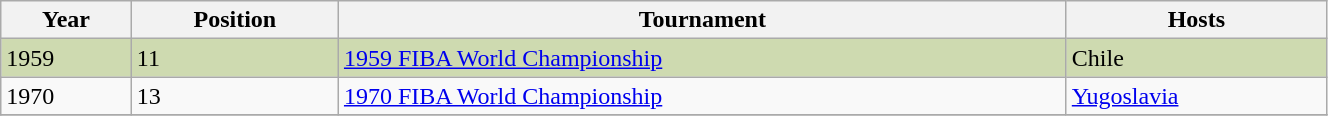<table class="wikitable" width=70%>
<tr>
<th>Year</th>
<th>Position</th>
<th>Tournament</th>
<th>Hosts</th>
</tr>
<tr valign="top" bgcolor="#CEDAB0">
<td>1959</td>
<td>11</td>
<td><a href='#'>1959 FIBA World Championship</a></td>
<td>Chile</td>
</tr>
<tr valign="top" bgcolor=>
<td>1970</td>
<td>13</td>
<td><a href='#'>1970 FIBA World Championship</a></td>
<td><a href='#'>Yugoslavia</a></td>
</tr>
<tr>
</tr>
</table>
